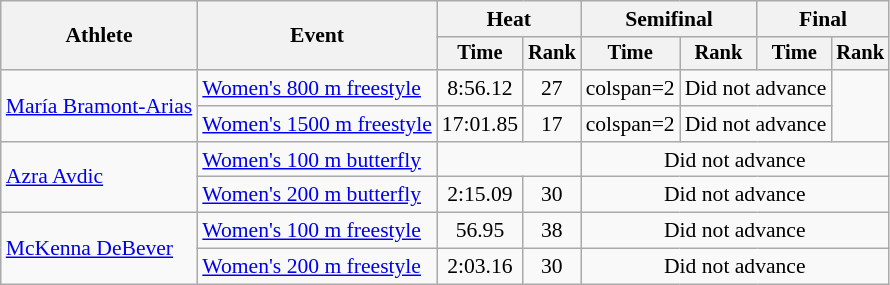<table class=wikitable style="font-size:90%">
<tr>
<th rowspan="2">Athlete</th>
<th rowspan="2">Event</th>
<th colspan="2">Heat</th>
<th colspan="2">Semifinal</th>
<th colspan="2">Final</th>
</tr>
<tr style="font-size:95%">
<th>Time</th>
<th>Rank</th>
<th>Time</th>
<th>Rank</th>
<th>Time</th>
<th>Rank</th>
</tr>
<tr align=center>
<td align=left rowspan=2><a href='#'>María Bramont-Arias</a></td>
<td align=left><a href='#'>Women's 800 m freestyle</a></td>
<td>8:56.12</td>
<td>27</td>
<td>colspan=2 </td>
<td colspan=2>Did not advance</td>
</tr>
<tr align=center>
<td align=left><a href='#'>Women's 1500 m freestyle</a></td>
<td>17:01.85</td>
<td>17</td>
<td>colspan=2 </td>
<td colspan=2>Did not advance</td>
</tr>
<tr align=center>
<td align=left rowspan=2><a href='#'>Azra Avdic</a></td>
<td align=left><a href='#'>Women's 100 m butterfly</a></td>
<td colspan=2></td>
<td colspan=4>Did not advance</td>
</tr>
<tr align=center>
<td align=left><a href='#'>Women's 200 m butterfly</a></td>
<td>2:15.09</td>
<td>30</td>
<td colspan=4>Did not advance</td>
</tr>
<tr align=center>
<td align=left rowspan=2><a href='#'>McKenna DeBever</a></td>
<td align=left><a href='#'>Women's 100 m freestyle</a></td>
<td>56.95</td>
<td>38</td>
<td colspan=4>Did not advance</td>
</tr>
<tr align=center>
<td align=left><a href='#'>Women's 200 m freestyle</a></td>
<td>2:03.16</td>
<td>30</td>
<td colspan=4>Did not advance</td>
</tr>
</table>
